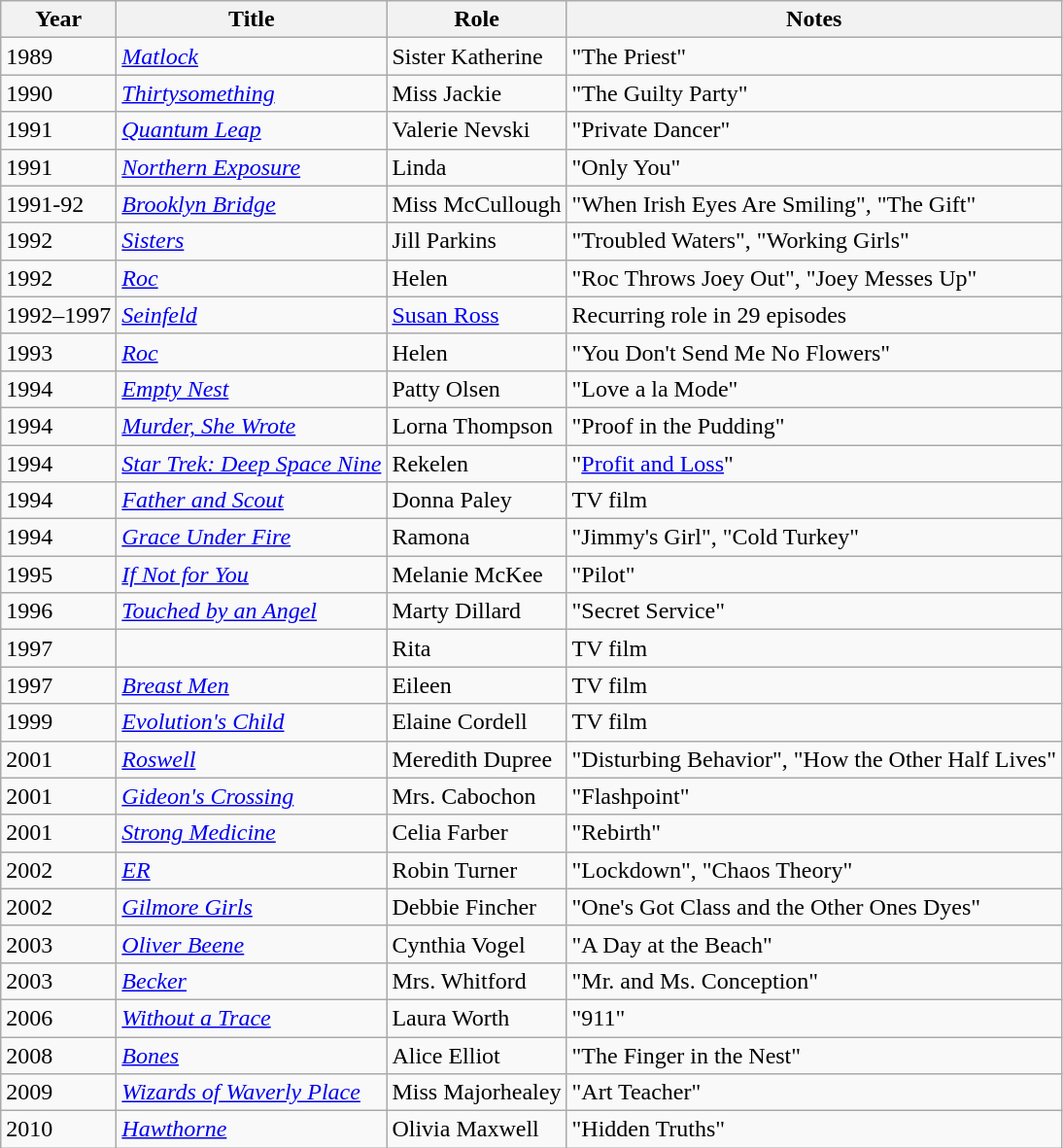<table class="wikitable sortable">
<tr>
<th>Year</th>
<th>Title</th>
<th>Role</th>
<th class="unsortable">Notes</th>
</tr>
<tr>
<td>1989</td>
<td><em><a href='#'>Matlock</a></em></td>
<td>Sister Katherine</td>
<td>"The Priest"</td>
</tr>
<tr>
<td>1990</td>
<td><em><a href='#'>Thirtysomething</a></em></td>
<td>Miss Jackie</td>
<td>"The Guilty Party"</td>
</tr>
<tr>
<td>1991</td>
<td><em><a href='#'>Quantum Leap</a></em></td>
<td>Valerie Nevski</td>
<td>"Private Dancer"</td>
</tr>
<tr>
<td>1991</td>
<td><em><a href='#'>Northern Exposure</a></em></td>
<td>Linda</td>
<td>"Only You"</td>
</tr>
<tr>
<td>1991-92</td>
<td><em><a href='#'>Brooklyn Bridge</a></em></td>
<td>Miss McCullough</td>
<td>"When Irish Eyes Are Smiling", "The Gift"</td>
</tr>
<tr>
<td>1992</td>
<td><em><a href='#'>Sisters</a></em></td>
<td>Jill Parkins</td>
<td>"Troubled Waters", "Working Girls"</td>
</tr>
<tr>
<td>1992</td>
<td><em><a href='#'>Roc</a></em></td>
<td>Helen</td>
<td>"Roc Throws Joey Out", "Joey Messes Up"</td>
</tr>
<tr>
<td>1992–1997</td>
<td><em><a href='#'>Seinfeld</a></em></td>
<td><a href='#'>Susan Ross</a></td>
<td>Recurring role in 29 episodes</td>
</tr>
<tr>
<td>1993</td>
<td><em><a href='#'>Roc</a></em></td>
<td>Helen</td>
<td>"You Don't Send Me No Flowers"</td>
</tr>
<tr>
<td>1994</td>
<td><em><a href='#'>Empty Nest</a></em></td>
<td>Patty Olsen</td>
<td>"Love a la Mode"</td>
</tr>
<tr>
<td>1994</td>
<td><em><a href='#'>Murder, She Wrote</a></em></td>
<td>Lorna Thompson</td>
<td>"Proof in the Pudding"</td>
</tr>
<tr>
<td>1994</td>
<td><em><a href='#'>Star Trek: Deep Space Nine</a></em></td>
<td>Rekelen</td>
<td>"<a href='#'>Profit and Loss</a>"</td>
</tr>
<tr>
<td>1994</td>
<td><em><a href='#'>Father and Scout</a></em></td>
<td>Donna Paley</td>
<td>TV film</td>
</tr>
<tr>
<td>1994</td>
<td><em><a href='#'>Grace Under Fire</a></em></td>
<td>Ramona</td>
<td>"Jimmy's Girl", "Cold Turkey"</td>
</tr>
<tr>
<td>1995</td>
<td><em><a href='#'>If Not for You</a></em></td>
<td>Melanie McKee</td>
<td>"Pilot"</td>
</tr>
<tr>
<td>1996</td>
<td><em><a href='#'>Touched by an Angel</a></em></td>
<td>Marty Dillard</td>
<td>"Secret Service"</td>
</tr>
<tr>
<td>1997</td>
<td><em></em></td>
<td>Rita</td>
<td>TV film</td>
</tr>
<tr>
<td>1997</td>
<td><em><a href='#'>Breast Men</a></em></td>
<td>Eileen</td>
<td>TV film</td>
</tr>
<tr>
<td>1999</td>
<td><em><a href='#'>Evolution's Child</a></em></td>
<td>Elaine Cordell</td>
<td>TV film</td>
</tr>
<tr>
<td>2001</td>
<td><em><a href='#'>Roswell</a></em></td>
<td>Meredith Dupree</td>
<td>"Disturbing Behavior", "How the Other Half Lives"</td>
</tr>
<tr>
<td>2001</td>
<td><em><a href='#'>Gideon's Crossing</a></em></td>
<td>Mrs. Cabochon</td>
<td>"Flashpoint"</td>
</tr>
<tr>
<td>2001</td>
<td><em><a href='#'>Strong Medicine</a></em></td>
<td>Celia Farber</td>
<td>"Rebirth"</td>
</tr>
<tr>
<td>2002</td>
<td><em><a href='#'>ER</a></em></td>
<td>Robin Turner</td>
<td>"Lockdown", "Chaos Theory"</td>
</tr>
<tr>
<td>2002</td>
<td><em><a href='#'>Gilmore Girls</a></em></td>
<td>Debbie Fincher</td>
<td>"One's Got Class and the Other Ones Dyes"</td>
</tr>
<tr>
<td>2003</td>
<td><em><a href='#'>Oliver Beene</a></em></td>
<td>Cynthia Vogel</td>
<td>"A Day at the Beach"</td>
</tr>
<tr>
<td>2003</td>
<td><em><a href='#'>Becker</a></em></td>
<td>Mrs. Whitford</td>
<td>"Mr. and Ms. Conception"</td>
</tr>
<tr>
<td>2006</td>
<td><em><a href='#'>Without a Trace</a></em></td>
<td>Laura Worth</td>
<td>"911"</td>
</tr>
<tr>
<td>2008</td>
<td><em><a href='#'>Bones</a></em></td>
<td>Alice Elliot</td>
<td>"The Finger in the Nest"</td>
</tr>
<tr>
<td>2009</td>
<td><em><a href='#'>Wizards of Waverly Place</a></em></td>
<td>Miss Majorhealey</td>
<td>"Art Teacher"</td>
</tr>
<tr>
<td>2010</td>
<td><em><a href='#'>Hawthorne</a></em></td>
<td>Olivia Maxwell</td>
<td>"Hidden Truths"</td>
</tr>
</table>
